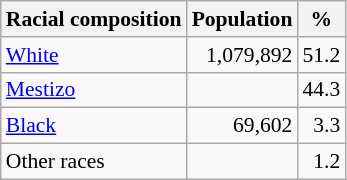<table class="wikitable" style="font-size: 90%;">
<tr>
<th>Racial composition</th>
<th>Population</th>
<th>%</th>
</tr>
<tr>
<td><a href='#'>White</a></td>
<td style="text-align:right;">1,079,892</td>
<td style="text-align:right;">51.2</td>
</tr>
<tr>
<td><a href='#'>Mestizo</a></td>
<td></td>
<td style="text-align:right;">44.3</td>
</tr>
<tr>
<td><a href='#'>Black</a></td>
<td style="text-align:right;">69,602</td>
<td style="text-align:right;">3.3</td>
</tr>
<tr>
<td>Other races</td>
<td></td>
<td style="text-align:right;">1.2</td>
</tr>
</table>
